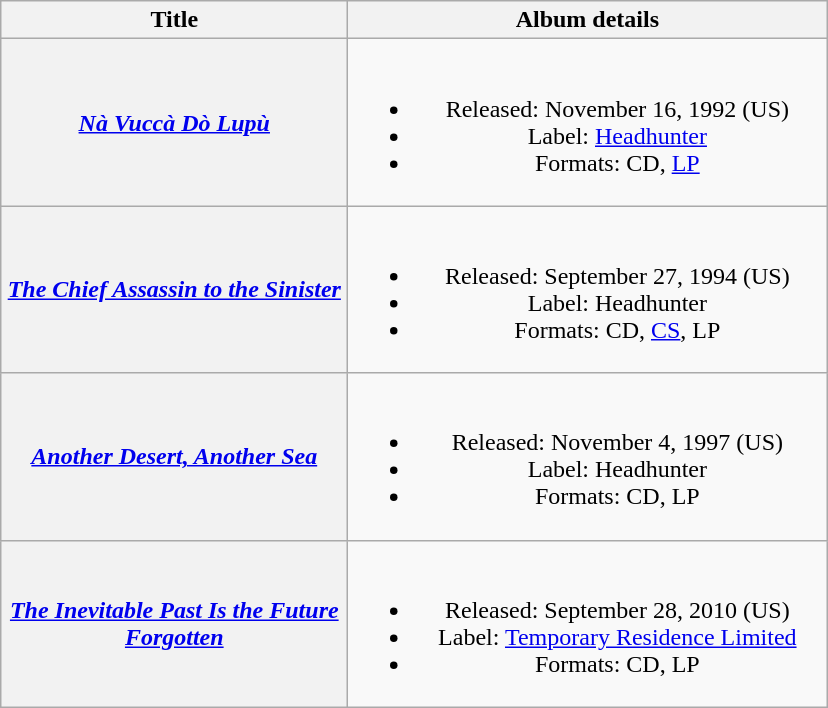<table class="wikitable plainrowheaders" style="text-align:center;">
<tr>
<th scope="col" rowspan="1" style="width:14em;">Title</th>
<th scope="col" rowspan="1" style="width:19.5em;">Album details</th>
</tr>
<tr>
<th scope="row"><em><a href='#'>Nà Vuccà Dò Lupù</a></em></th>
<td><br><ul><li>Released: November 16, 1992 <span>(US)</span></li><li>Label: <a href='#'>Headhunter</a></li><li>Formats: CD, <a href='#'>LP</a></li></ul></td>
</tr>
<tr>
<th scope="row"><em><a href='#'>The Chief Assassin to the Sinister</a></em></th>
<td><br><ul><li>Released: September 27, 1994 <span>(US)</span></li><li>Label: Headhunter</li><li>Formats: CD, <a href='#'>CS</a>, LP</li></ul></td>
</tr>
<tr>
<th scope="row"><em><a href='#'>Another Desert, Another Sea</a></em></th>
<td><br><ul><li>Released: November 4, 1997 <span>(US)</span></li><li>Label: Headhunter</li><li>Formats: CD, LP</li></ul></td>
</tr>
<tr>
<th scope="row"><em><a href='#'>The Inevitable Past Is the Future Forgotten</a></em></th>
<td><br><ul><li>Released: September 28, 2010 <span>(US)</span></li><li>Label: <a href='#'>Temporary Residence Limited</a></li><li>Formats: CD, LP</li></ul></td>
</tr>
</table>
